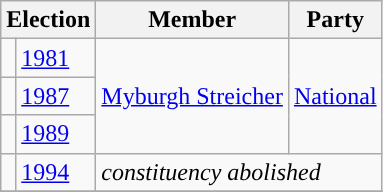<table class="wikitable">
<tr>
<th colspan="2">Election</th>
<th>Member</th>
<th>Party</th>
</tr>
<tr>
<td style="background-color: "></td>
<td><a href='#'>1981</a></td>
<td rowspan="3"><a href='#'>Myburgh Streicher</a></td>
<td rowspan="3"><a href='#'>National</a></td>
</tr>
<tr>
<td style="background-color: "></td>
<td><a href='#'>1987</a></td>
</tr>
<tr>
<td style="background-color: "></td>
<td><a href='#'>1989</a></td>
</tr>
<tr>
<td style="background-color: "></td>
<td><a href='#'>1994</a></td>
<td colspan="2"><em>constituency abolished</em></td>
</tr>
<tr>
</tr>
</table>
